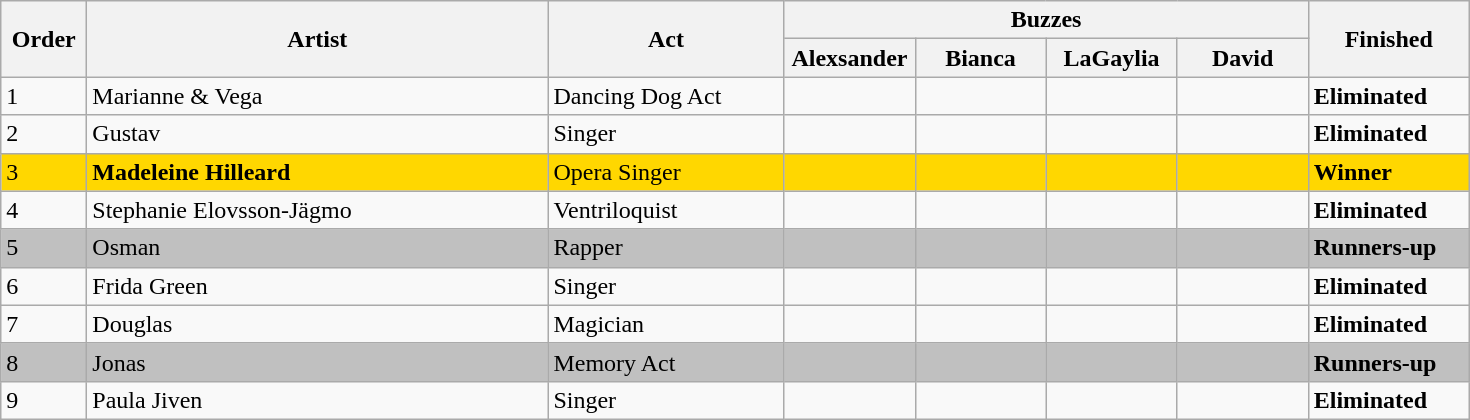<table class="wikitable">
<tr>
<th rowspan=2 width="50">Order</th>
<th rowspan=2 width="300">Artist</th>
<th rowspan=2 width="150">Act</th>
<th colspan=4 width="240">Buzzes</th>
<th rowspan=2 width="100">Finished</th>
</tr>
<tr>
<th width="80">Alexsander</th>
<th width="80">Bianca</th>
<th width="80">LaGaylia</th>
<th width="80">David</th>
</tr>
<tr>
<td>1</td>
<td>Marianne & Vega</td>
<td>Dancing Dog Act</td>
<td></td>
<td></td>
<td></td>
<td></td>
<td><strong>Eliminated</strong></td>
</tr>
<tr>
<td>2</td>
<td>Gustav</td>
<td>Singer</td>
<td></td>
<td></td>
<td></td>
<td></td>
<td><strong>Eliminated</strong></td>
</tr>
<tr style="background:Gold;">
<td>3</td>
<td><strong>Madeleine Hilleard</strong></td>
<td>Opera Singer</td>
<td></td>
<td></td>
<td></td>
<td></td>
<td><strong>Winner</strong></td>
</tr>
<tr>
<td>4</td>
<td>Stephanie Elovsson-Jägmo</td>
<td>Ventriloquist</td>
<td></td>
<td></td>
<td></td>
<td></td>
<td><strong>Eliminated</strong></td>
</tr>
<tr style="background:Silver;">
<td>5</td>
<td>Osman</td>
<td>Rapper</td>
<td></td>
<td></td>
<td></td>
<td></td>
<td><strong>Runners-up</strong></td>
</tr>
<tr>
<td>6</td>
<td>Frida Green</td>
<td>Singer</td>
<td></td>
<td></td>
<td></td>
<td></td>
<td><strong>Eliminated</strong></td>
</tr>
<tr>
<td>7</td>
<td>Douglas</td>
<td>Magician</td>
<td></td>
<td></td>
<td></td>
<td></td>
<td><strong>Eliminated</strong></td>
</tr>
<tr style="background:Silver;">
<td>8</td>
<td>Jonas</td>
<td>Memory Act</td>
<td></td>
<td></td>
<td></td>
<td></td>
<td><strong>Runners-up</strong></td>
</tr>
<tr>
<td>9</td>
<td>Paula Jiven</td>
<td>Singer</td>
<td></td>
<td></td>
<td></td>
<td></td>
<td><strong>Eliminated</strong></td>
</tr>
</table>
